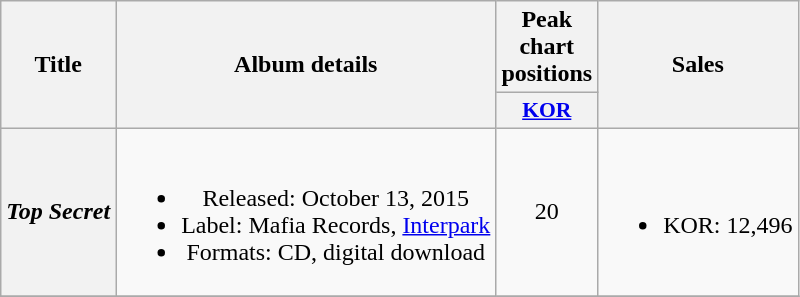<table class="wikitable plainrowheaders" style="text-align:center;">
<tr>
<th scope="col" rowspan="2">Title</th>
<th scope="col" rowspan="2">Album details</th>
<th scope="col" colspan="1">Peak chart positions</th>
<th scope="col" rowspan="2">Sales</th>
</tr>
<tr>
<th scope="col" style="width:3em;font-size:90%;"><a href='#'>KOR</a><br></th>
</tr>
<tr>
<th scope="row"><em>Top Secret</em></th>
<td><br><ul><li>Released: October 13, 2015</li><li>Label: Mafia Records, <a href='#'>Interpark</a></li><li>Formats: CD, digital download</li></ul></td>
<td>20</td>
<td><br><ul><li>KOR: 12,496</li></ul></td>
</tr>
<tr>
</tr>
</table>
